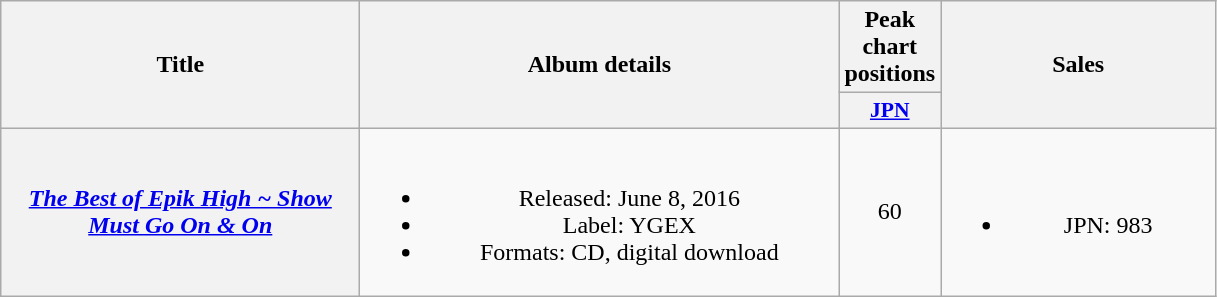<table class="wikitable plainrowheaders" style="text-align:center;">
<tr>
<th scope="col" rowspan="2" style="width:14.5em;">Title</th>
<th scope="col" rowspan="2" style="width:19.5em;">Album details</th>
<th scope="col" rowspan="1">Peak chart <br>positions</th>
<th scope="col" rowspan="2" style="width:11em;">Sales</th>
</tr>
<tr>
<th scope="col" style="width:3em;font-size:90%;"><a href='#'>JPN</a></th>
</tr>
<tr>
<th scope="row"><em><a href='#'>The Best of Epik High ~ Show Must Go On & On</a></em></th>
<td><br><ul><li>Released: June 8, 2016</li><li>Label: YGEX</li><li>Formats: CD, digital download</li></ul></td>
<td>60</td>
<td><br><ul><li>JPN: 983</li></ul></td>
</tr>
</table>
